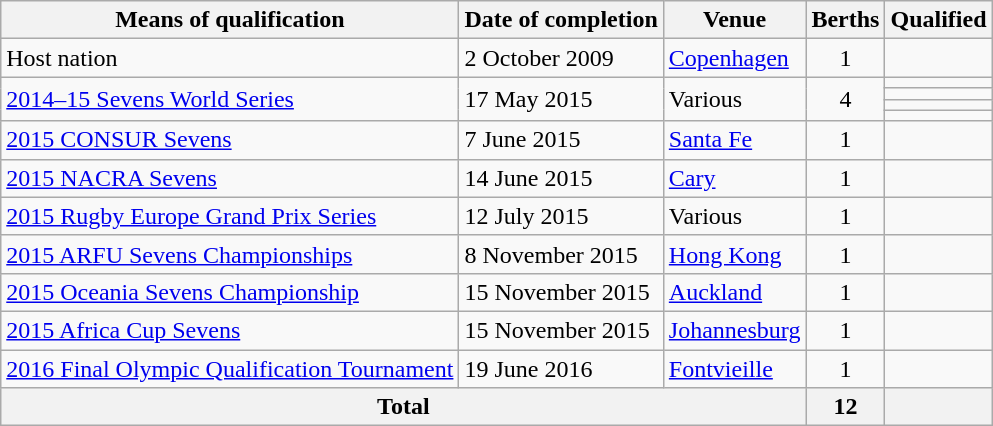<table class="wikitable">
<tr>
<th>Means of qualification</th>
<th>Date of completion</th>
<th>Venue</th>
<th>Berths</th>
<th>Qualified</th>
</tr>
<tr>
<td>Host nation</td>
<td>2 October 2009</td>
<td> <a href='#'>Copenhagen</a></td>
<td align=center>1</td>
<td></td>
</tr>
<tr>
<td rowspan="4"><a href='#'>2014–15 Sevens World Series</a></td>
<td rowspan="4">17 May 2015</td>
<td rowspan="4">Various</td>
<td rowspan="4" style="text-align:center;">4</td>
<td></td>
</tr>
<tr>
<td></td>
</tr>
<tr>
<td></td>
</tr>
<tr>
<td></td>
</tr>
<tr>
<td><a href='#'>2015 CONSUR Sevens</a></td>
<td>7 June 2015</td>
<td> <a href='#'>Santa Fe</a></td>
<td align=center>1</td>
<td></td>
</tr>
<tr>
<td><a href='#'>2015 NACRA Sevens</a></td>
<td>14 June 2015</td>
<td> <a href='#'>Cary</a></td>
<td align=center>1</td>
<td></td>
</tr>
<tr>
<td><a href='#'>2015 Rugby Europe Grand Prix Series</a></td>
<td>12 July 2015</td>
<td>Various</td>
<td align=center>1</td>
<td></td>
</tr>
<tr>
<td><a href='#'>2015 ARFU Sevens Championships</a></td>
<td>8 November 2015</td>
<td> <a href='#'>Hong Kong</a></td>
<td align=center>1</td>
<td></td>
</tr>
<tr>
<td><a href='#'>2015 Oceania Sevens Championship</a></td>
<td>15 November 2015</td>
<td> <a href='#'>Auckland</a></td>
<td align=center>1</td>
<td></td>
</tr>
<tr>
<td><a href='#'>2015 Africa Cup Sevens</a></td>
<td>15 November 2015</td>
<td> <a href='#'>Johannesburg</a></td>
<td align=center>1</td>
<td></td>
</tr>
<tr>
<td><a href='#'>2016 Final Olympic Qualification Tournament</a></td>
<td>19 June 2016</td>
<td> <a href='#'>Fontvieille</a></td>
<td align=center>1</td>
<td></td>
</tr>
<tr>
<th colspan=3>Total</th>
<th>12</th>
<th></th>
</tr>
</table>
